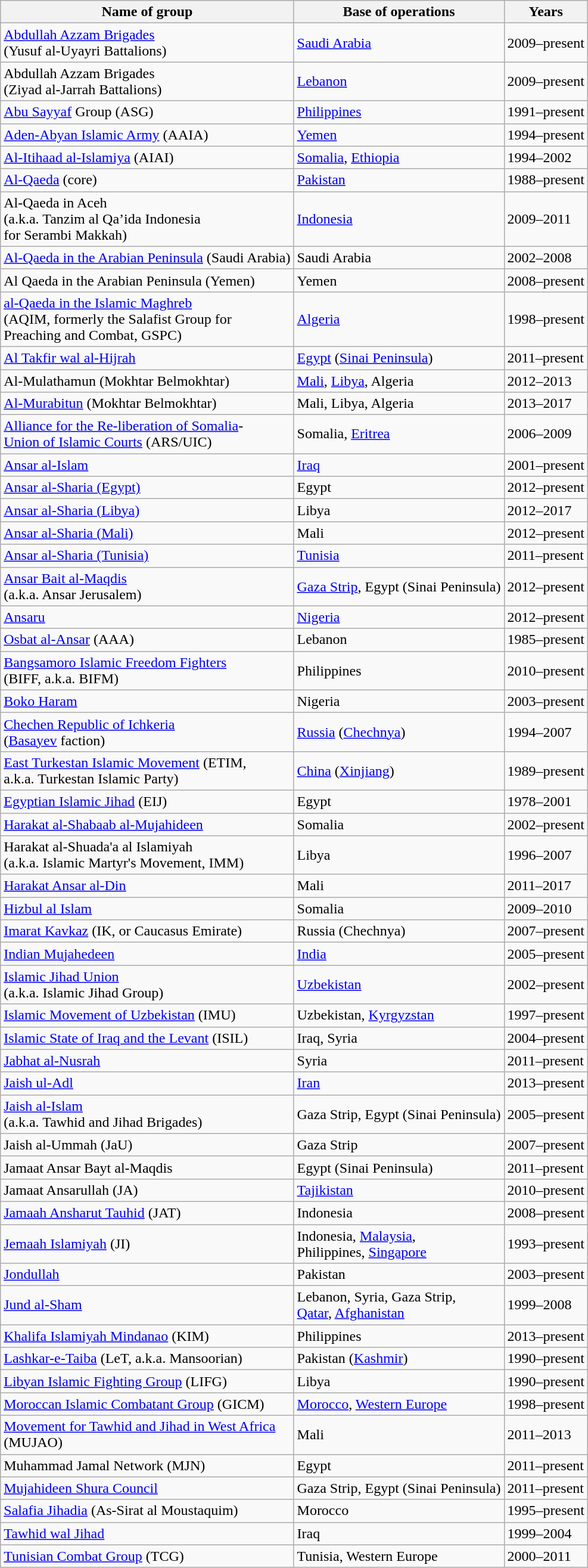<table class="wikitable">
<tr>
<th>Name of group</th>
<th>Base of operations</th>
<th>Years</th>
</tr>
<tr>
<td><a href='#'>Abdullah Azzam Brigades</a> <br>(Yusuf al-Uyayri Battalions)</td>
<td><a href='#'>Saudi Arabia</a></td>
<td>2009–present</td>
</tr>
<tr>
<td>Abdullah Azzam Brigades <br>(Ziyad al-Jarrah Battalions)</td>
<td><a href='#'>Lebanon</a></td>
<td>2009–present</td>
</tr>
<tr>
<td><a href='#'>Abu Sayyaf</a> Group (ASG)</td>
<td><a href='#'>Philippines</a></td>
<td>1991–present</td>
</tr>
<tr>
<td><a href='#'>Aden-Abyan Islamic Army</a> (AAIA)</td>
<td><a href='#'>Yemen</a></td>
<td>1994–present</td>
</tr>
<tr>
<td><a href='#'>Al-Itihaad al-Islamiya</a> (AIAI)</td>
<td><a href='#'>Somalia</a>, <a href='#'>Ethiopia</a></td>
<td>1994–2002</td>
</tr>
<tr>
<td><a href='#'>Al-Qaeda</a> (core)</td>
<td><a href='#'>Pakistan</a></td>
<td>1988–present</td>
</tr>
<tr>
<td>Al-Qaeda in Aceh <br>(a.k.a. Tanzim al Qa’ida Indonesia <br>for Serambi Makkah)</td>
<td><a href='#'>Indonesia</a></td>
<td>2009–2011</td>
</tr>
<tr>
<td><a href='#'>Al-Qaeda in the Arabian Peninsula</a> (Saudi Arabia)</td>
<td>Saudi Arabia</td>
<td>2002–2008</td>
</tr>
<tr>
<td>Al Qaeda in the Arabian Peninsula (Yemen)</td>
<td>Yemen</td>
<td>2008–present</td>
</tr>
<tr>
<td><a href='#'>al-Qaeda in the Islamic Maghreb</a> <br>(AQIM, formerly the Salafist Group for <br>Preaching and Combat, GSPC)</td>
<td><a href='#'>Algeria</a></td>
<td>1998–present</td>
</tr>
<tr>
<td><a href='#'>Al Takfir wal al-Hijrah</a></td>
<td><a href='#'>Egypt</a> (<a href='#'>Sinai Peninsula</a>)</td>
<td>2011–present</td>
</tr>
<tr>
<td>Al-Mulathamun (Mokhtar Belmokhtar)</td>
<td><a href='#'>Mali</a>, <a href='#'>Libya</a>, Algeria</td>
<td>2012–2013</td>
</tr>
<tr>
<td><a href='#'>Al-Murabitun</a> (Mokhtar Belmokhtar)</td>
<td>Mali, Libya, Algeria</td>
<td>2013–2017</td>
</tr>
<tr>
<td><a href='#'>Alliance for the Re-liberation of Somalia</a>-<br><a href='#'>Union of Islamic Courts</a> (ARS/UIC)</td>
<td>Somalia, <a href='#'>Eritrea</a></td>
<td>2006–2009</td>
</tr>
<tr>
<td><a href='#'>Ansar al-Islam</a></td>
<td><a href='#'>Iraq</a></td>
<td>2001–present</td>
</tr>
<tr>
<td><a href='#'>Ansar al-Sharia (Egypt)</a></td>
<td>Egypt</td>
<td>2012–present</td>
</tr>
<tr>
<td><a href='#'>Ansar al-Sharia (Libya)</a></td>
<td>Libya</td>
<td>2012–2017</td>
</tr>
<tr>
<td><a href='#'>Ansar al-Sharia (Mali)</a></td>
<td>Mali</td>
<td>2012–present</td>
</tr>
<tr>
<td><a href='#'>Ansar al-Sharia (Tunisia)</a></td>
<td><a href='#'>Tunisia</a></td>
<td>2011–present</td>
</tr>
<tr>
<td><a href='#'>Ansar Bait al-Maqdis</a> <br>(a.k.a. Ansar Jerusalem)</td>
<td><a href='#'>Gaza Strip</a>, Egypt (Sinai Peninsula)</td>
<td>2012–present</td>
</tr>
<tr>
<td><a href='#'>Ansaru</a></td>
<td><a href='#'>Nigeria</a></td>
<td>2012–present</td>
</tr>
<tr>
<td><a href='#'>Osbat al-Ansar</a> (AAA)</td>
<td>Lebanon</td>
<td>1985–present</td>
</tr>
<tr>
<td><a href='#'>Bangsamoro Islamic Freedom Fighters</a><br> (BIFF, a.k.a. BIFM)</td>
<td>Philippines</td>
<td>2010–present</td>
</tr>
<tr>
<td><a href='#'>Boko Haram</a></td>
<td>Nigeria</td>
<td>2003–present</td>
</tr>
<tr>
<td><a href='#'>Chechen Republic of Ichkeria</a> <br>(<a href='#'>Basayev</a> faction)</td>
<td><a href='#'>Russia</a> (<a href='#'>Chechnya</a>)</td>
<td>1994–2007</td>
</tr>
<tr>
<td><a href='#'>East Turkestan Islamic Movement</a> (ETIM,<br> a.k.a. Turkestan Islamic Party)</td>
<td><a href='#'>China</a> (<a href='#'>Xinjiang</a>)</td>
<td>1989–present</td>
</tr>
<tr>
<td><a href='#'>Egyptian Islamic Jihad</a> (EIJ)</td>
<td>Egypt</td>
<td>1978–2001</td>
</tr>
<tr>
<td><a href='#'>Harakat al-Shabaab al-Mujahideen</a></td>
<td>Somalia</td>
<td>2002–present</td>
</tr>
<tr>
<td>Harakat al-Shuada'a al Islamiyah <br>(a.k.a. Islamic Martyr's Movement, IMM)</td>
<td>Libya</td>
<td>1996–2007</td>
</tr>
<tr>
<td><a href='#'>Harakat Ansar al-Din</a></td>
<td>Mali</td>
<td>2011–2017</td>
</tr>
<tr>
<td><a href='#'>Hizbul al Islam</a></td>
<td>Somalia</td>
<td>2009–2010</td>
</tr>
<tr>
<td><a href='#'>Imarat Kavkaz</a> (IK, or Caucasus Emirate)</td>
<td>Russia (Chechnya)</td>
<td>2007–present</td>
</tr>
<tr>
<td><a href='#'>Indian Mujahedeen</a></td>
<td><a href='#'>India</a></td>
<td>2005–present</td>
</tr>
<tr>
<td><a href='#'>Islamic Jihad Union</a><br>(a.k.a. Islamic Jihad Group)</td>
<td><a href='#'>Uzbekistan</a></td>
<td>2002–present</td>
</tr>
<tr>
<td><a href='#'>Islamic Movement of Uzbekistan</a> (IMU)</td>
<td>Uzbekistan, <a href='#'>Kyrgyzstan</a></td>
<td>1997–present</td>
</tr>
<tr>
<td><a href='#'>Islamic State of Iraq and the Levant</a> (ISIL)</td>
<td>Iraq, Syria</td>
<td>2004–present</td>
</tr>
<tr>
<td><a href='#'>Jabhat al-Nusrah</a></td>
<td>Syria</td>
<td>2011–present</td>
</tr>
<tr>
<td><a href='#'>Jaish ul-Adl</a></td>
<td><a href='#'>Iran</a></td>
<td>2013–present</td>
</tr>
<tr>
<td><a href='#'>Jaish al-Islam</a> <br>(a.k.a. Tawhid and Jihad Brigades)</td>
<td>Gaza Strip, Egypt (Sinai Peninsula)</td>
<td>2005–present</td>
</tr>
<tr>
<td>Jaish al-Ummah (JaU)</td>
<td>Gaza Strip</td>
<td>2007–present</td>
</tr>
<tr>
<td>Jamaat Ansar Bayt al-Maqdis</td>
<td>Egypt (Sinai Peninsula)</td>
<td>2011–present</td>
</tr>
<tr>
<td>Jamaat Ansarullah (JA)</td>
<td><a href='#'>Tajikistan</a></td>
<td>2010–present</td>
</tr>
<tr>
<td><a href='#'>Jamaah Ansharut Tauhid</a> (JAT)</td>
<td>Indonesia</td>
<td>2008–present</td>
</tr>
<tr>
<td><a href='#'>Jemaah Islamiyah</a> (JI)</td>
<td>Indonesia, <a href='#'>Malaysia</a>, <br>Philippines, <a href='#'>Singapore</a></td>
<td>1993–present</td>
</tr>
<tr>
<td><a href='#'>Jondullah</a></td>
<td>Pakistan</td>
<td>2003–present</td>
</tr>
<tr>
<td><a href='#'>Jund al-Sham</a></td>
<td>Lebanon, Syria, Gaza Strip, <br><a href='#'>Qatar</a>, <a href='#'>Afghanistan</a></td>
<td>1999–2008</td>
</tr>
<tr>
<td><a href='#'>Khalifa Islamiyah Mindanao</a> (KIM)</td>
<td>Philippines</td>
<td>2013–present</td>
</tr>
<tr>
<td><a href='#'>Lashkar-e-Taiba</a> (LeT, a.k.a. Mansoorian)</td>
<td>Pakistan (<a href='#'>Kashmir</a>)</td>
<td>1990–present</td>
</tr>
<tr>
<td><a href='#'>Libyan Islamic Fighting Group</a> (LIFG)</td>
<td>Libya</td>
<td>1990–present</td>
</tr>
<tr>
<td><a href='#'>Moroccan Islamic Combatant Group</a> (GICM)</td>
<td><a href='#'>Morocco</a>, <a href='#'>Western Europe</a></td>
<td>1998–present</td>
</tr>
<tr>
<td><a href='#'>Movement for Tawhid and Jihad in West Africa</a><br> (MUJAO)</td>
<td>Mali</td>
<td>2011–2013</td>
</tr>
<tr>
<td>Muhammad Jamal Network (MJN)</td>
<td>Egypt</td>
<td>2011–present</td>
</tr>
<tr>
<td><a href='#'>Mujahideen Shura Council</a></td>
<td>Gaza Strip, Egypt (Sinai Peninsula)</td>
<td>2011–present</td>
</tr>
<tr>
<td><a href='#'>Salafia Jihadia</a> (As-Sirat al Moustaquim)</td>
<td>Morocco</td>
<td>1995–present</td>
</tr>
<tr>
<td><a href='#'>Tawhid wal Jihad</a></td>
<td>Iraq</td>
<td>1999–2004</td>
</tr>
<tr>
<td><a href='#'>Tunisian Combat Group</a> (TCG)</td>
<td>Tunisia, Western Europe</td>
<td>2000–2011</td>
</tr>
</table>
